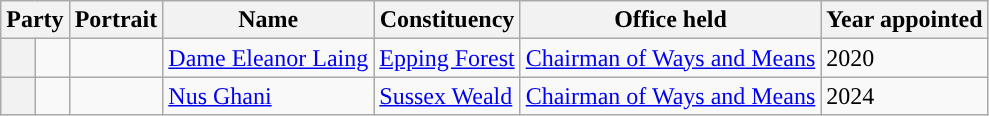<table class="wikitable sortable">
<tr>
<th colspan=2>Party</th>
<th>Portrait</th>
<th>Name</th>
<th>Constituency</th>
<th>Office held</th>
<th>Year appointed</th>
</tr>
<tr>
<th style="background-color: "></th>
<td></td>
<td></td>
<td><a href='#'>Dame Eleanor Laing</a></td>
<td><a href='#'>Epping Forest</a></td>
<td><a href='#'>Chairman of Ways and Means</a></td>
<td>2020</td>
</tr>
<tr>
<th style="background-color: "></th>
<td></td>
<td></td>
<td><a href='#'>Nus Ghani</a></td>
<td><a href='#'>Sussex Weald</a></td>
<td><a href='#'>Chairman of Ways and Means</a></td>
<td>2024</td>
</tr>
</table>
